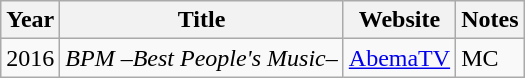<table class="wikitable">
<tr>
<th>Year</th>
<th>Title</th>
<th>Website</th>
<th>Notes</th>
</tr>
<tr>
<td>2016</td>
<td><em>BPM –Best People's Music–</em></td>
<td><a href='#'>AbemaTV</a></td>
<td>MC</td>
</tr>
</table>
